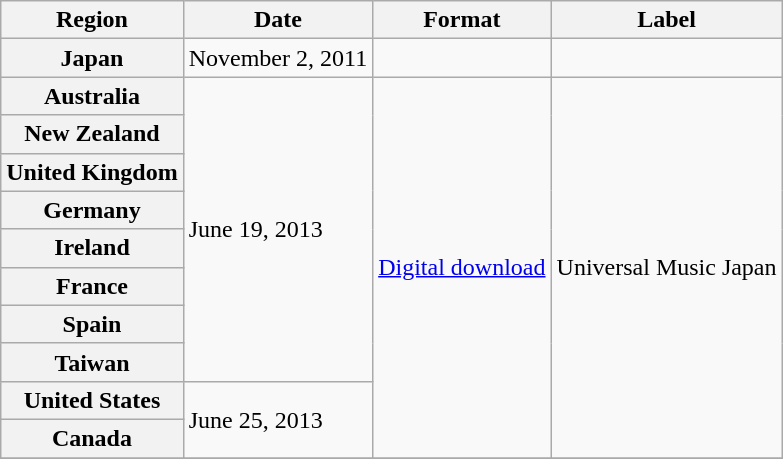<table class="wikitable plainrowheaders">
<tr>
<th scope="col">Region</th>
<th scope="col">Date</th>
<th scope="col">Format</th>
<th scope="col">Label</th>
</tr>
<tr>
<th scope="row">Japan</th>
<td>November 2, 2011</td>
<td></td>
<td></td>
</tr>
<tr>
<th scope="row">Australia</th>
<td rowspan="8">June 19, 2013</td>
<td rowspan="10"><a href='#'>Digital download</a></td>
<td rowspan="10">Universal Music Japan</td>
</tr>
<tr>
<th scope="row">New Zealand</th>
</tr>
<tr>
<th scope="row">United Kingdom</th>
</tr>
<tr>
<th scope="row">Germany</th>
</tr>
<tr>
<th scope="row">Ireland</th>
</tr>
<tr>
<th scope="row">France</th>
</tr>
<tr>
<th scope="row">Spain</th>
</tr>
<tr>
<th scope="row">Taiwan</th>
</tr>
<tr>
<th scope="row">United States</th>
<td rowspan="2">June 25, 2013</td>
</tr>
<tr>
<th scope="row">Canada</th>
</tr>
<tr>
</tr>
</table>
